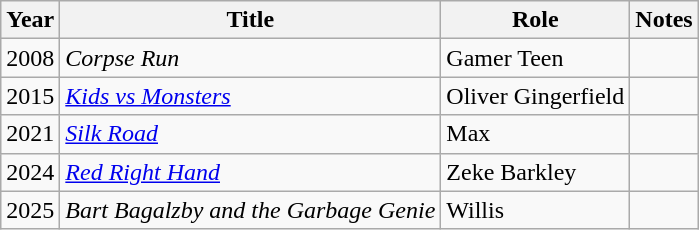<table class="wikitable">
<tr>
<th>Year</th>
<th>Title</th>
<th>Role</th>
<th>Notes</th>
</tr>
<tr>
<td>2008</td>
<td><em>Corpse Run</em></td>
<td>Gamer Teen</td>
<td></td>
</tr>
<tr>
<td>2015</td>
<td><em><a href='#'>Kids vs Monsters</a></em></td>
<td>Oliver Gingerfield</td>
<td></td>
</tr>
<tr>
<td>2021</td>
<td><em><a href='#'>Silk Road</a></em></td>
<td>Max</td>
<td></td>
</tr>
<tr>
<td>2024</td>
<td><em><a href='#'>Red Right Hand</a></em></td>
<td>Zeke Barkley</td>
<td></td>
</tr>
<tr>
<td>2025</td>
<td><em>Bart Bagalzby and the Garbage Genie</em></td>
<td>Willis</td>
<td></td>
</tr>
</table>
